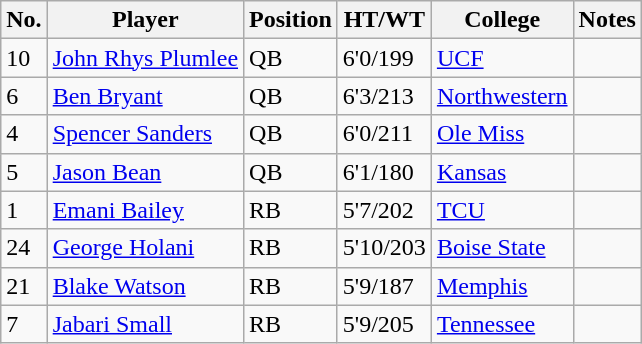<table class = "wikitable sortable">
<tr>
<th>No.</th>
<th>Player</th>
<th>Position</th>
<th class="unsortable">HT/WT</th>
<th>College</th>
<th class="unsortable">Notes</th>
</tr>
<tr>
<td>10</td>
<td><a href='#'>John Rhys Plumlee</a></td>
<td>QB</td>
<td>6'0/199</td>
<td><a href='#'>UCF</a></td>
<td></td>
</tr>
<tr>
<td>6</td>
<td><a href='#'>Ben Bryant</a></td>
<td>QB</td>
<td>6'3/213</td>
<td><a href='#'>Northwestern</a></td>
<td></td>
</tr>
<tr>
<td>4</td>
<td><a href='#'>Spencer Sanders</a></td>
<td>QB</td>
<td>6'0/211</td>
<td><a href='#'>Ole Miss</a></td>
<td></td>
</tr>
<tr>
<td>5</td>
<td><a href='#'>Jason Bean</a></td>
<td>QB</td>
<td>6'1/180</td>
<td><a href='#'>Kansas</a></td>
<td></td>
</tr>
<tr>
<td>1</td>
<td><a href='#'>Emani Bailey</a></td>
<td>RB</td>
<td>5'7/202</td>
<td><a href='#'>TCU</a></td>
<td></td>
</tr>
<tr>
<td>24</td>
<td><a href='#'>George Holani</a></td>
<td>RB</td>
<td>5'10/203</td>
<td><a href='#'>Boise State</a></td>
<td></td>
</tr>
<tr>
<td>21</td>
<td><a href='#'>Blake Watson</a></td>
<td>RB</td>
<td>5'9/187</td>
<td><a href='#'>Memphis</a></td>
<td></td>
</tr>
<tr>
<td>7</td>
<td><a href='#'>Jabari Small</a></td>
<td>RB</td>
<td>5'9/205</td>
<td><a href='#'>Tennessee</a></td>
<td></td>
</tr>
</table>
